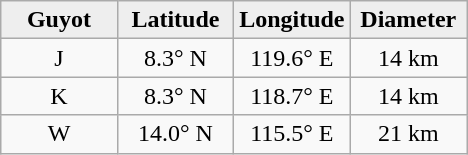<table class="wikitable">
<tr>
<th width="25%" style="background:#eeeeee;">Guyot</th>
<th width="25%" style="background:#eeeeee;">Latitude</th>
<th width="25%" style="background:#eeeeee;">Longitude</th>
<th width="25%" style="background:#eeeeee;">Diameter</th>
</tr>
<tr>
<td align="center">J</td>
<td align="center">8.3° N</td>
<td align="center">119.6° E</td>
<td align="center">14 km</td>
</tr>
<tr>
<td align="center">K</td>
<td align="center">8.3° N</td>
<td align="center">118.7° E</td>
<td align="center">14 km</td>
</tr>
<tr>
<td align="center">W</td>
<td align="center">14.0° N</td>
<td align="center">115.5° E</td>
<td align="center">21 km</td>
</tr>
</table>
